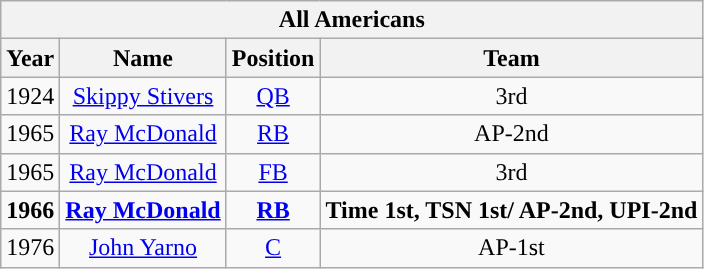<table class="wikitable">
<tr align="center">
<th colspan=5>All Americans</th>
</tr>
<tr>
<th>Year</th>
<th>Name</th>
<th>Position</th>
<th>Team</th>
</tr>
<tr align="center" bgcolor="">
<td>1924</td>
<td><a href='#'>Skippy Stivers</a></td>
<td><a href='#'>QB</a></td>
<td>3rd</td>
</tr>
<tr align="center" bgcolor="">
<td>1965</td>
<td><a href='#'>Ray McDonald</a></td>
<td><a href='#'>RB</a></td>
<td>AP-2nd</td>
</tr>
<tr align="center" bgcolor="">
<td>1965</td>
<td><a href='#'>Ray McDonald</a></td>
<td><a href='#'>FB</a></td>
<td>3rd</td>
</tr>
<tr align="center" bgcolor="">
<td><strong>1966</strong></td>
<td><strong><a href='#'>Ray McDonald</a></strong></td>
<td><strong><a href='#'>RB</a></strong></td>
<td><strong>Time 1st, TSN 1st/ AP-2nd, UPI-2nd</strong></td>
</tr>
<tr align="center" bgcolor="">
<td>1976</td>
<td><a href='#'>John Yarno</a></td>
<td><a href='#'>C</a></td>
<td>AP-1st</td>
</tr>
</table>
